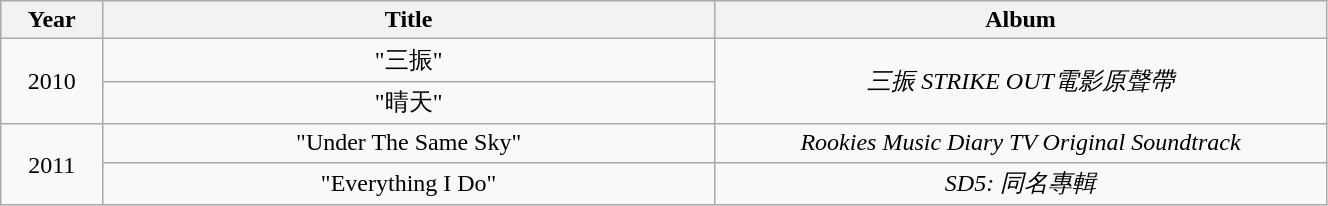<table class="wikitable plainrowheaders" style="width:70%; text-align:center;">
<tr>
<th width=5%>Year</th>
<th width=30%>Title</th>
<th width=30%>Album</th>
</tr>
<tr>
<td rowspan=2>2010</td>
<td>"三振"</td>
<td rowspan=2><em>三振 STRIKE OUT電影原聲帶</em></td>
</tr>
<tr>
<td>"晴天"</td>
</tr>
<tr>
<td rowspan=2>2011</td>
<td>"Under The Same Sky"</td>
<td><em>Rookies Music Diary TV Original Soundtrack</em></td>
</tr>
<tr>
<td>"Everything I Do"</td>
<td><em>SD5: 同名專輯</em></td>
</tr>
</table>
